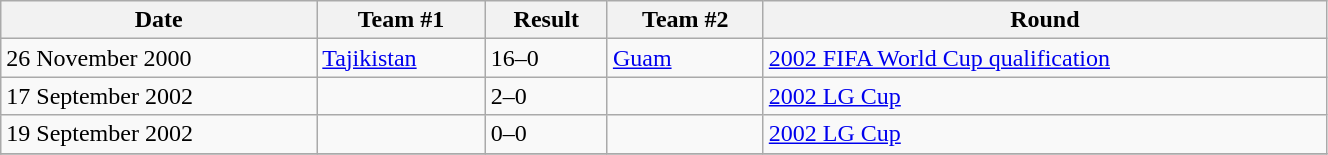<table class="wikitable" style="text-align: left;" width="70%">
<tr>
<th>Date</th>
<th>Team #1</th>
<th>Result</th>
<th>Team #2</th>
<th>Round</th>
</tr>
<tr>
<td>26 November 2000</td>
<td> <a href='#'>Tajikistan</a></td>
<td>16–0</td>
<td> <a href='#'>Guam</a></td>
<td><a href='#'>2002 FIFA World Cup qualification</a></td>
</tr>
<tr>
<td>17 September 2002</td>
<td></td>
<td>2–0</td>
<td></td>
<td><a href='#'>2002 LG Cup</a></td>
</tr>
<tr>
<td>19 September 2002</td>
<td></td>
<td>0–0</td>
<td></td>
<td><a href='#'>2002 LG Cup</a></td>
</tr>
<tr>
</tr>
</table>
